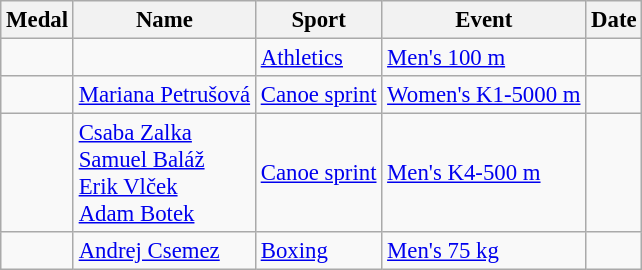<table class="wikitable sortable" style="font-size: 95%">
<tr>
<th>Medal</th>
<th>Name</th>
<th>Sport</th>
<th>Event</th>
<th>Date</th>
</tr>
<tr>
<td></td>
<td></td>
<td><a href='#'>Athletics</a></td>
<td><a href='#'>Men's 100 m</a></td>
<td></td>
</tr>
<tr>
<td></td>
<td><a href='#'>Mariana Petrušová</a></td>
<td><a href='#'>Canoe sprint</a></td>
<td><a href='#'>Women's K1-5000 m</a></td>
<td></td>
</tr>
<tr>
<td></td>
<td><a href='#'>Csaba Zalka</a><br><a href='#'>Samuel Baláž</a><br><a href='#'>Erik Vlček</a><br><a href='#'>Adam Botek</a></td>
<td><a href='#'>Canoe sprint</a></td>
<td><a href='#'>Men's K4-500 m</a></td>
<td></td>
</tr>
<tr>
<td></td>
<td><a href='#'>Andrej Csemez</a></td>
<td><a href='#'>Boxing</a></td>
<td><a href='#'>Men's 75 kg</a></td>
<td></td>
</tr>
</table>
